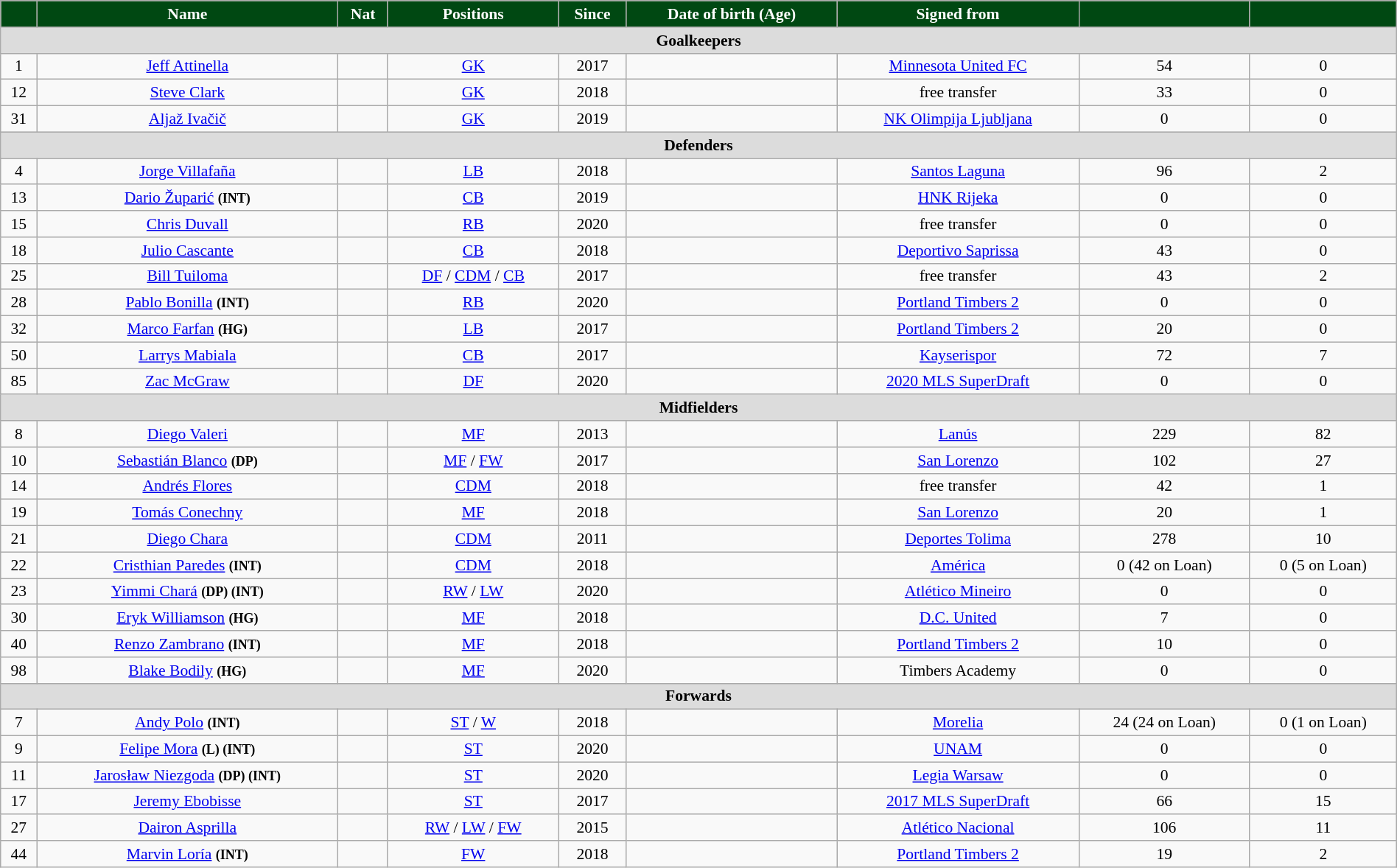<table class="wikitable" style="text-align:center; font-size:90%; width:100%;">
<tr>
<th style="background:#004812; color:white; text-align:center;"></th>
<th style="background:#004812; color:white; text-align:center;">Name</th>
<th style="background:#004812; color:white; text-align:center;">Nat</th>
<th style="background:#004812; color:white; text-align:center;">Positions</th>
<th style="background:#004812; color:white; text-align:center;">Since</th>
<th style="background:#004812; color:white; text-align:center;">Date of birth (Age)</th>
<th style="background:#004812; color:white; text-align:center;">Signed from</th>
<th style="background:#004812; color:white; text-align:center;"></th>
<th style="background:#004812; color:white; text-align:center;"></th>
</tr>
<tr>
<th colspan="9" style="background:#dcdcdc; text-align:center;">Goalkeepers</th>
</tr>
<tr>
<td>1</td>
<td><a href='#'>Jeff Attinella</a></td>
<td></td>
<td><a href='#'>GK</a></td>
<td>2017</td>
<td></td>
<td> <a href='#'>Minnesota United FC</a></td>
<td>54</td>
<td>0</td>
</tr>
<tr>
<td>12</td>
<td><a href='#'>Steve Clark</a></td>
<td></td>
<td><a href='#'>GK</a></td>
<td>2018</td>
<td></td>
<td>free transfer</td>
<td>33</td>
<td>0</td>
</tr>
<tr>
<td>31</td>
<td><a href='#'>Aljaž Ivačič</a></td>
<td></td>
<td><a href='#'>GK</a></td>
<td>2019</td>
<td></td>
<td> <a href='#'>NK Olimpija Ljubljana</a></td>
<td>0</td>
<td>0</td>
</tr>
<tr>
<th colspan="9" style="background:#dcdcdc; text-align:center;">Defenders</th>
</tr>
<tr>
<td>4</td>
<td><a href='#'>Jorge Villafaña</a></td>
<td></td>
<td><a href='#'>LB</a></td>
<td>2018</td>
<td></td>
<td> <a href='#'>Santos Laguna</a></td>
<td>96</td>
<td>2</td>
</tr>
<tr>
<td>13</td>
<td><a href='#'>Dario Župarić</a> <small><strong>(INT)</strong></small></td>
<td></td>
<td><a href='#'>CB</a></td>
<td>2019</td>
<td></td>
<td> <a href='#'>HNK Rijeka</a></td>
<td>0</td>
<td>0</td>
</tr>
<tr>
<td>15</td>
<td><a href='#'>Chris Duvall</a></td>
<td></td>
<td><a href='#'>RB</a></td>
<td>2020</td>
<td></td>
<td>free transfer</td>
<td>0</td>
<td>0</td>
</tr>
<tr>
<td>18</td>
<td><a href='#'>Julio Cascante</a></td>
<td></td>
<td><a href='#'>CB</a></td>
<td>2018</td>
<td></td>
<td> <a href='#'>Deportivo Saprissa</a></td>
<td>43</td>
<td>0</td>
</tr>
<tr>
<td>25</td>
<td><a href='#'>Bill Tuiloma</a></td>
<td></td>
<td><a href='#'>DF</a> / <a href='#'>CDM</a> / <a href='#'>CB</a></td>
<td>2017</td>
<td></td>
<td>free transfer</td>
<td>43</td>
<td>2</td>
</tr>
<tr>
<td>28</td>
<td><a href='#'>Pablo Bonilla</a> <small><strong>(INT)</strong></small></td>
<td></td>
<td><a href='#'>RB</a></td>
<td>2020</td>
<td></td>
<td> <a href='#'>Portland Timbers 2</a></td>
<td>0</td>
<td>0</td>
</tr>
<tr>
<td>32</td>
<td><a href='#'>Marco Farfan</a> <small><strong>(HG)</strong></small></td>
<td></td>
<td><a href='#'>LB</a></td>
<td>2017</td>
<td></td>
<td> <a href='#'>Portland Timbers 2</a></td>
<td>20</td>
<td>0</td>
</tr>
<tr>
<td>50</td>
<td><a href='#'>Larrys Mabiala</a></td>
<td></td>
<td><a href='#'>CB</a></td>
<td>2017</td>
<td></td>
<td> <a href='#'>Kayserispor</a></td>
<td>72</td>
<td>7</td>
</tr>
<tr>
<td>85</td>
<td><a href='#'>Zac McGraw</a></td>
<td></td>
<td><a href='#'>DF</a></td>
<td>2020</td>
<td></td>
<td> <a href='#'>2020 MLS SuperDraft</a></td>
<td>0</td>
<td>0</td>
</tr>
<tr>
<th colspan="9" style="background:#dcdcdc; text-align:center;">Midfielders</th>
</tr>
<tr>
<td>8</td>
<td><a href='#'>Diego Valeri</a></td>
<td></td>
<td><a href='#'>MF</a></td>
<td>2013</td>
<td></td>
<td> <a href='#'>Lanús</a></td>
<td>229</td>
<td>82</td>
</tr>
<tr>
<td>10</td>
<td><a href='#'>Sebastián Blanco</a> <small><strong>(DP)</strong></small></td>
<td></td>
<td><a href='#'>MF</a> / <a href='#'>FW</a></td>
<td>2017</td>
<td></td>
<td> <a href='#'>San Lorenzo</a></td>
<td>102</td>
<td>27</td>
</tr>
<tr>
<td>14</td>
<td><a href='#'>Andrés Flores</a></td>
<td></td>
<td><a href='#'>CDM</a></td>
<td>2018</td>
<td></td>
<td>free transfer</td>
<td>42</td>
<td>1</td>
</tr>
<tr>
<td>19</td>
<td><a href='#'>Tomás Conechny</a></td>
<td></td>
<td><a href='#'>MF</a></td>
<td>2018</td>
<td></td>
<td> <a href='#'>San Lorenzo</a></td>
<td>20</td>
<td>1</td>
</tr>
<tr>
<td>21</td>
<td><a href='#'>Diego Chara</a></td>
<td></td>
<td><a href='#'>CDM</a></td>
<td>2011</td>
<td></td>
<td> <a href='#'>Deportes Tolima</a></td>
<td>278</td>
<td>10</td>
</tr>
<tr>
<td>22</td>
<td><a href='#'>Cristhian Paredes</a> <small><strong>(INT)</strong></small></td>
<td></td>
<td><a href='#'>CDM</a></td>
<td>2018</td>
<td></td>
<td> <a href='#'>América</a></td>
<td>0 (42 on Loan)</td>
<td>0 (5 on Loan)</td>
</tr>
<tr>
<td>23</td>
<td><a href='#'>Yimmi Chará</a> <small><strong>(DP)</strong> <strong>(INT)</strong></small></td>
<td></td>
<td><a href='#'>RW</a> / <a href='#'>LW</a></td>
<td>2020</td>
<td></td>
<td> <a href='#'>Atlético Mineiro</a></td>
<td>0</td>
<td>0</td>
</tr>
<tr>
<td>30</td>
<td><a href='#'>Eryk Williamson</a> <small><strong>(HG)</strong></small></td>
<td></td>
<td><a href='#'>MF</a></td>
<td>2018</td>
<td></td>
<td> <a href='#'>D.C. United</a></td>
<td>7</td>
<td>0</td>
</tr>
<tr>
<td>40</td>
<td><a href='#'>Renzo Zambrano</a> <small><strong>(INT)</strong></small></td>
<td></td>
<td><a href='#'>MF</a></td>
<td>2018</td>
<td></td>
<td> <a href='#'>Portland Timbers 2</a></td>
<td>10</td>
<td>0</td>
</tr>
<tr>
<td>98</td>
<td><a href='#'>Blake Bodily</a> <small><strong>(HG)</strong></small></td>
<td></td>
<td><a href='#'>MF</a></td>
<td>2020</td>
<td></td>
<td> Timbers Academy</td>
<td>0</td>
<td>0</td>
</tr>
<tr>
<th colspan="9" style="background:#dcdcdc; text-align:center;">Forwards</th>
</tr>
<tr>
<td>7</td>
<td><a href='#'>Andy Polo</a> <small><strong>(INT)</strong></small></td>
<td></td>
<td><a href='#'>ST</a> / <a href='#'>W</a></td>
<td>2018</td>
<td></td>
<td> <a href='#'>Morelia</a></td>
<td>24 (24 on Loan)</td>
<td>0 (1 on Loan)</td>
</tr>
<tr>
<td>9</td>
<td><a href='#'>Felipe Mora</a> <small><strong>(L)</strong> <strong>(INT)</strong></small></td>
<td></td>
<td><a href='#'>ST</a></td>
<td>2020</td>
<td></td>
<td> <a href='#'>UNAM</a></td>
<td>0</td>
<td>0</td>
</tr>
<tr>
<td>11</td>
<td><a href='#'>Jarosław Niezgoda</a> <small><strong>(DP)</strong> <strong>(INT)</strong></small></td>
<td></td>
<td><a href='#'>ST</a></td>
<td>2020</td>
<td></td>
<td> <a href='#'>Legia Warsaw</a></td>
<td>0</td>
<td>0</td>
</tr>
<tr>
<td>17</td>
<td><a href='#'>Jeremy Ebobisse</a></td>
<td></td>
<td><a href='#'>ST</a></td>
<td>2017</td>
<td></td>
<td> <a href='#'>2017 MLS SuperDraft</a></td>
<td>66</td>
<td>15</td>
</tr>
<tr>
<td>27</td>
<td><a href='#'>Dairon Asprilla</a></td>
<td></td>
<td><a href='#'>RW</a> / <a href='#'>LW</a> / <a href='#'>FW</a></td>
<td>2015</td>
<td></td>
<td> <a href='#'>Atlético Nacional</a></td>
<td>106</td>
<td>11</td>
</tr>
<tr>
<td>44</td>
<td><a href='#'>Marvin Loría</a> <small><strong>(INT)</strong></small></td>
<td></td>
<td><a href='#'>FW</a></td>
<td>2018</td>
<td></td>
<td> <a href='#'>Portland Timbers 2</a></td>
<td>19</td>
<td>2</td>
</tr>
</table>
